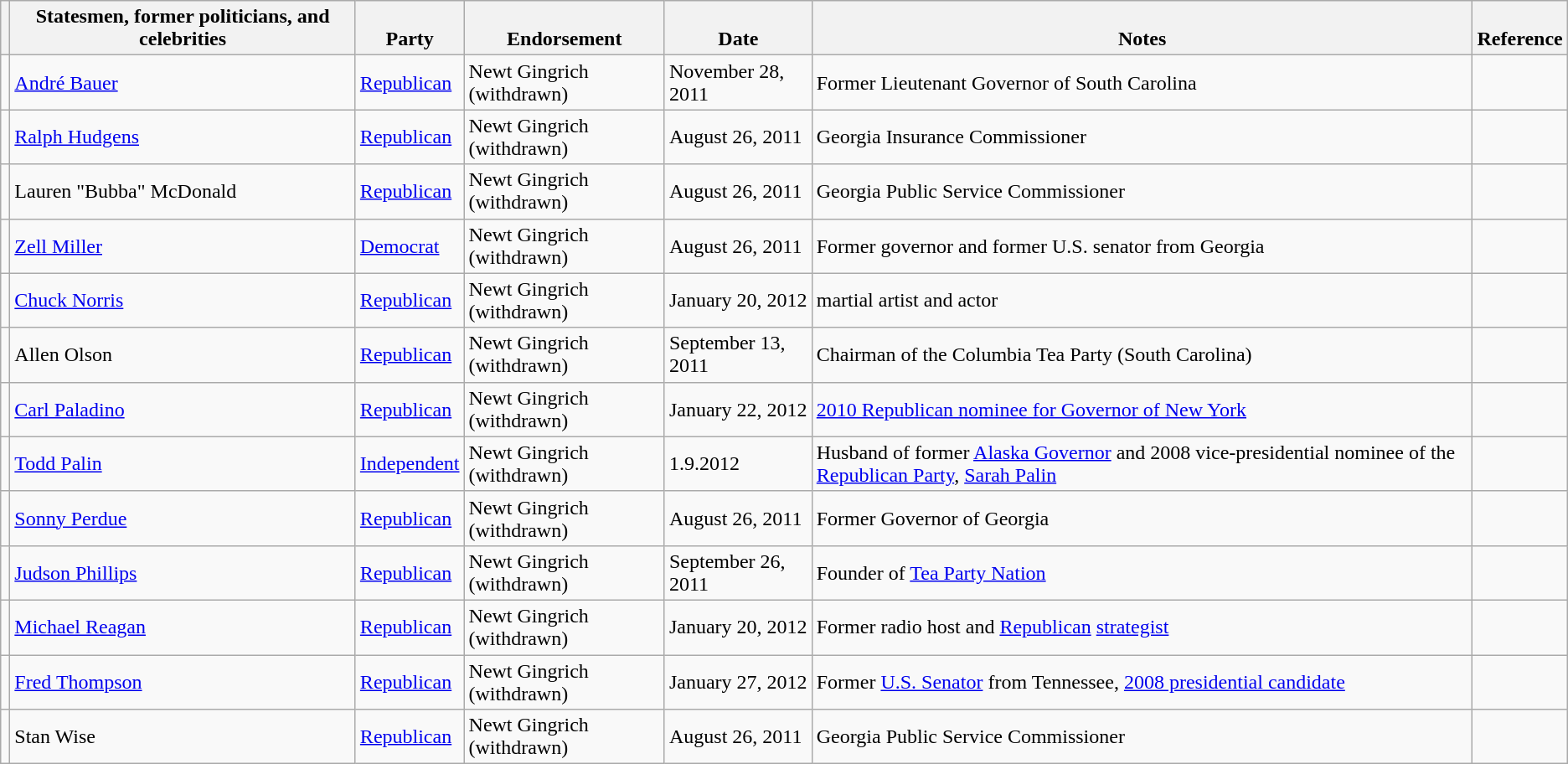<table class="wikitable sortable">
<tr valign=bottom>
<th class="unsortable"></th>
<th>Statesmen, former politicians, and celebrities</th>
<th>Party</th>
<th>Endorsement</th>
<th data-sort-type="date">Date</th>
<th>Notes</th>
<th class="unsortable">Reference</th>
</tr>
<tr>
<td></td>
<td nowrap><a href='#'>André Bauer</a></td>
<td><a href='#'>Republican</a></td>
<td>Newt Gingrich (withdrawn)</td>
<td>November 28, 2011</td>
<td>Former Lieutenant Governor of South Carolina</td>
<td></td>
</tr>
<tr>
<td></td>
<td nowrap><a href='#'>Ralph Hudgens</a></td>
<td><a href='#'>Republican</a></td>
<td>Newt Gingrich (withdrawn)</td>
<td>August 26, 2011</td>
<td>Georgia Insurance Commissioner</td>
<td></td>
</tr>
<tr>
<td></td>
<td nowrap>Lauren "Bubba" McDonald</td>
<td><a href='#'>Republican</a></td>
<td>Newt Gingrich (withdrawn)</td>
<td>August 26, 2011</td>
<td>Georgia Public Service Commissioner</td>
<td></td>
</tr>
<tr>
<td></td>
<td nowrap><a href='#'>Zell Miller</a></td>
<td><a href='#'>Democrat</a></td>
<td>Newt Gingrich (withdrawn)</td>
<td>August 26, 2011</td>
<td>Former governor and former U.S. senator from Georgia</td>
<td></td>
</tr>
<tr>
<td></td>
<td nowrap><a href='#'>Chuck Norris</a></td>
<td><a href='#'>Republican</a></td>
<td>Newt Gingrich (withdrawn)</td>
<td>January 20, 2012</td>
<td>martial artist and actor</td>
<td></td>
</tr>
<tr>
<td></td>
<td nowrap>Allen Olson</td>
<td><a href='#'>Republican</a></td>
<td>Newt Gingrich (withdrawn)</td>
<td>September 13, 2011</td>
<td>Chairman of the Columbia Tea Party (South Carolina)</td>
<td></td>
</tr>
<tr>
<td></td>
<td nowrap><a href='#'>Carl Paladino</a></td>
<td><a href='#'>Republican</a></td>
<td>Newt Gingrich (withdrawn)</td>
<td>January 22, 2012</td>
<td><a href='#'>2010 Republican nominee for Governor of New York</a></td>
<td></td>
</tr>
<tr>
<td></td>
<td nowrap><a href='#'>Todd Palin</a></td>
<td><a href='#'>Independent</a></td>
<td>Newt Gingrich (withdrawn)</td>
<td>1.9.2012</td>
<td>Husband of former <a href='#'>Alaska Governor</a> and 2008 vice-presidential nominee of the <a href='#'>Republican Party</a>, <a href='#'>Sarah Palin</a></td>
<td></td>
</tr>
<tr>
<td></td>
<td nowrap><a href='#'>Sonny Perdue</a></td>
<td><a href='#'>Republican</a></td>
<td>Newt Gingrich (withdrawn)</td>
<td>August 26, 2011</td>
<td>Former Governor of Georgia</td>
<td></td>
</tr>
<tr>
<td></td>
<td nowrap><a href='#'>Judson Phillips</a></td>
<td><a href='#'>Republican</a></td>
<td>Newt Gingrich (withdrawn)</td>
<td>September 26, 2011</td>
<td>Founder of <a href='#'>Tea Party Nation</a></td>
<td></td>
</tr>
<tr>
<td></td>
<td nowrap><a href='#'>Michael Reagan</a></td>
<td><a href='#'>Republican</a></td>
<td>Newt Gingrich (withdrawn)</td>
<td>January 20, 2012</td>
<td>Former radio host and <a href='#'>Republican</a> <a href='#'>strategist</a></td>
<td></td>
</tr>
<tr>
<td></td>
<td nowrap><a href='#'>Fred Thompson</a></td>
<td><a href='#'>Republican</a></td>
<td>Newt Gingrich (withdrawn)</td>
<td>January 27, 2012</td>
<td>Former <a href='#'>U.S. Senator</a> from Tennessee, <a href='#'>2008 presidential candidate</a></td>
<td></td>
</tr>
<tr>
<td></td>
<td nowrap>Stan Wise</td>
<td><a href='#'>Republican</a></td>
<td>Newt Gingrich (withdrawn)</td>
<td>August 26, 2011</td>
<td>Georgia Public Service Commissioner</td>
<td></td>
</tr>
</table>
